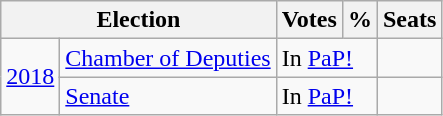<table class="wikitable">
<tr>
<th colspan="2">Election</th>
<th>Votes</th>
<th>%</th>
<th>Seats</th>
</tr>
<tr>
<td rowspan="2"><a href='#'>2018</a></td>
<td><a href='#'>Chamber of Deputies</a></td>
<td colspan="2">In <a href='#'>PaP!</a></td>
<td></td>
</tr>
<tr>
<td><a href='#'>Senate</a></td>
<td colspan="2">In <a href='#'>PaP!</a></td>
<td></td>
</tr>
</table>
